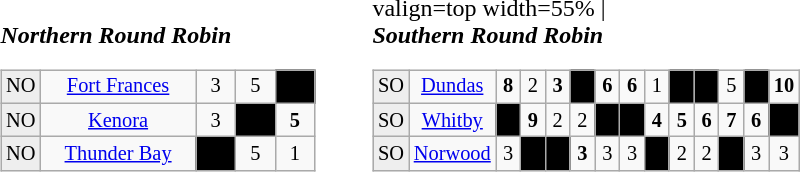<table>
<tr>
<td valign=top width=45%><br><strong><em>Northern Round Robin</em></strong><table class="wikitable" width="210px" style="margin-left:0; font-size:85%">
<tr align="center">
<td width="17" bgcolor="#eeeeee" height="15">NO</td>
<td><a href='#'>Fort Frances</a></td>
<td width="20">3</td>
<td width="20">5</td>
<td bgcolor=000000 width="20">X</td>
</tr>
<tr align="center">
<td bgcolor="#eeeeee" height="15">NO</td>
<td><a href='#'>Kenora</a></td>
<td>3</td>
<td bgcolor=000000>X</td>
<td><strong>5</strong></td>
</tr>
<tr align="center">
<td bgcolor="#eeeeee" height="15">NO</td>
<td><a href='#'>Thunder Bay</a></td>
<td bgcolor=000000>X</td>
<td>5</td>
<td>1</td>
</tr>
</table>
</td>
<td>valign=top width=55% |<br><strong><em>Southern Round Robin</em></strong><table class="wikitable" width="285px" style="margin-left:0; font-size:85%">
<tr align="center">
<td width="17" bgcolor="#eeeeee" height="15">SO</td>
<td><a href='#'>Dundas</a></td>
<td width="20"><strong>8</strong></td>
<td width="20">2</td>
<td width="20"><strong>3</strong></td>
<td bgcolor=000000 width="20">X</td>
<td width="20"><strong>6</strong></td>
<td width="20"><strong>6</strong></td>
<td width="20">1</td>
<td bgcolor=000000 width="20">X</td>
<td bgcolor=000000 width="20">X</td>
<td width="20">5</td>
<td bgcolor=000000 width="20">X</td>
<td width="20"><strong>10</strong></td>
</tr>
<tr align="center">
<td bgcolor="#eeeeee" height="15">SO</td>
<td><a href='#'>Whitby</a></td>
<td bgcolor=000000>X</td>
<td><strong>9</strong></td>
<td>2</td>
<td>2</td>
<td bgcolor=000000>X</td>
<td bgcolor=000000>X</td>
<td><strong>4</strong></td>
<td><strong>5</strong></td>
<td><strong>6</strong></td>
<td><strong>7</strong></td>
<td><strong>6</strong></td>
<td bgcolor=000000>X</td>
</tr>
<tr align="center">
<td bgcolor="#eeeeee" height="15">SO</td>
<td><a href='#'>Norwood</a></td>
<td>3</td>
<td bgcolor=000000>X</td>
<td bgcolor=000000>X</td>
<td><strong>3</strong></td>
<td>3</td>
<td>3</td>
<td bgcolor=000000>X</td>
<td>2</td>
<td>2</td>
<td bgcolor=000000>X</td>
<td>3</td>
<td>3</td>
</tr>
</table>
</td>
</tr>
</table>
